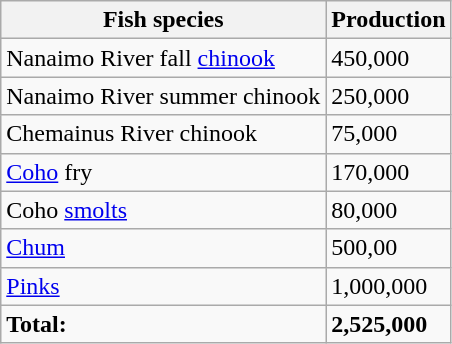<table class="wikitable">
<tr>
<th>Fish species</th>
<th>Production</th>
</tr>
<tr>
<td>Nanaimo River fall <a href='#'>chinook</a></td>
<td>450,000</td>
</tr>
<tr>
<td>Nanaimo River summer chinook</td>
<td>250,000</td>
</tr>
<tr>
<td>Chemainus River chinook</td>
<td>75,000</td>
</tr>
<tr>
<td><a href='#'>Coho</a> fry</td>
<td>170,000</td>
</tr>
<tr>
<td>Coho <a href='#'>smolts</a></td>
<td>80,000</td>
</tr>
<tr>
<td><a href='#'>Chum</a></td>
<td>500,00</td>
</tr>
<tr>
<td><a href='#'>Pinks</a></td>
<td>1,000,000</td>
</tr>
<tr>
<td><strong>Total:</strong></td>
<td><strong>2,525,000</strong></td>
</tr>
</table>
